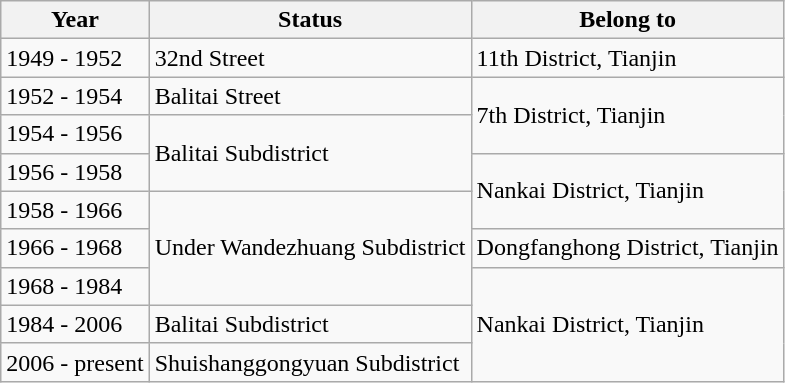<table class="wikitable">
<tr>
<th>Year</th>
<th>Status</th>
<th>Belong to</th>
</tr>
<tr>
<td>1949 - 1952</td>
<td>32nd Street</td>
<td>11th District, Tianjin</td>
</tr>
<tr>
<td>1952 - 1954</td>
<td>Balitai Street</td>
<td rowspan="2">7th District, Tianjin</td>
</tr>
<tr>
<td>1954 - 1956</td>
<td rowspan="2">Balitai Subdistrict</td>
</tr>
<tr>
<td>1956 - 1958</td>
<td rowspan="2">Nankai District, Tianjin</td>
</tr>
<tr>
<td>1958 - 1966</td>
<td rowspan="3">Under Wandezhuang Subdistrict</td>
</tr>
<tr>
<td>1966 - 1968</td>
<td>Dongfanghong District, Tianjin</td>
</tr>
<tr>
<td>1968 - 1984</td>
<td rowspan="3">Nankai District, Tianjin</td>
</tr>
<tr>
<td>1984 - 2006</td>
<td>Balitai Subdistrict</td>
</tr>
<tr>
<td>2006 - present</td>
<td>Shuishanggongyuan Subdistrict</td>
</tr>
</table>
